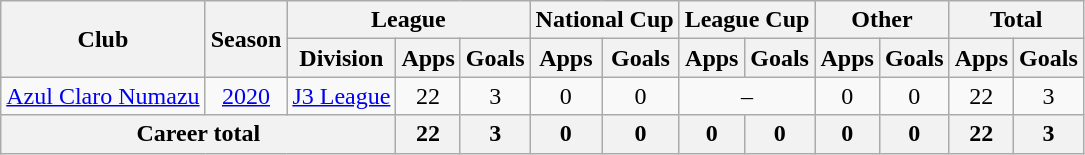<table class="wikitable" style="text-align: center">
<tr>
<th rowspan="2">Club</th>
<th rowspan="2">Season</th>
<th colspan="3">League</th>
<th colspan="2">National Cup</th>
<th colspan="2">League Cup</th>
<th colspan="2">Other</th>
<th colspan="2">Total</th>
</tr>
<tr>
<th>Division</th>
<th>Apps</th>
<th>Goals</th>
<th>Apps</th>
<th>Goals</th>
<th>Apps</th>
<th>Goals</th>
<th>Apps</th>
<th>Goals</th>
<th>Apps</th>
<th>Goals</th>
</tr>
<tr>
<td><a href='#'>Azul Claro Numazu</a></td>
<td><a href='#'>2020</a></td>
<td><a href='#'>J3 League</a></td>
<td>22</td>
<td>3</td>
<td>0</td>
<td>0</td>
<td colspan="2">–</td>
<td>0</td>
<td>0</td>
<td>22</td>
<td>3</td>
</tr>
<tr>
<th colspan=3>Career total</th>
<th>22</th>
<th>3</th>
<th>0</th>
<th>0</th>
<th>0</th>
<th>0</th>
<th>0</th>
<th>0</th>
<th>22</th>
<th>3</th>
</tr>
</table>
